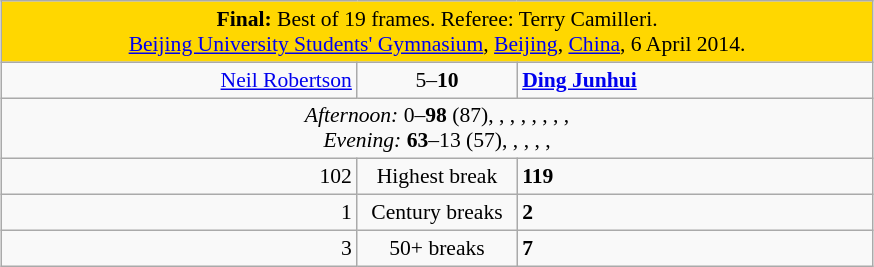<table class="wikitable" style="font-size: 90%; margin: 1em auto 1em auto;">
<tr>
<td colspan="3" align="center" bgcolor="#ffd700"><strong>Final:</strong> Best of 19 frames. Referee: Terry Camilleri.<br><a href='#'>Beijing University Students' Gymnasium</a>, <a href='#'>Beijing</a>, <a href='#'>China</a>, 6 April 2014.</td>
</tr>
<tr>
<td width="230" align="right"><a href='#'>Neil Robertson</a><br></td>
<td width="100" align="center">5–<strong>10</strong></td>
<td width="230"><strong><a href='#'>Ding Junhui</a></strong><br></td>
</tr>
<tr>
<td colspan="3" align="center" style="font-size: 100%"><em>Afternoon:</em> 0–<strong>98</strong> (87), , , , , , , , <br><em>Evening:</em> <strong>63</strong>–13 (57), , , , , </td>
</tr>
<tr>
<td align="right">102</td>
<td align="center">Highest break</td>
<td><strong>119</strong></td>
</tr>
<tr>
<td align="right">1</td>
<td align="center">Century breaks</td>
<td><strong>2</strong></td>
</tr>
<tr>
<td align="right">3</td>
<td align="center">50+ breaks</td>
<td><strong>7</strong></td>
</tr>
</table>
